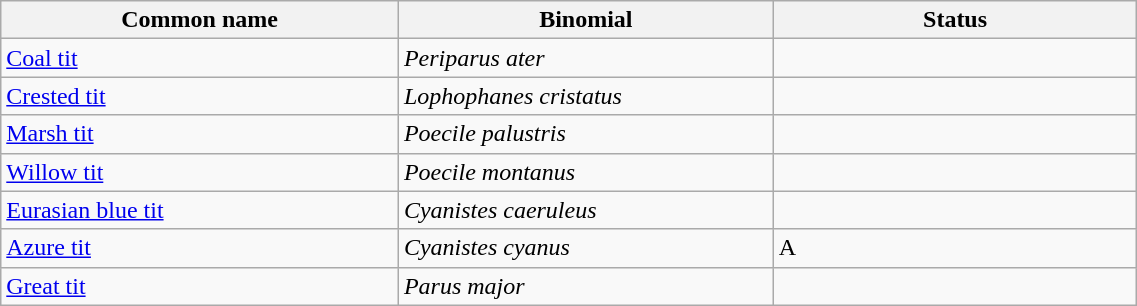<table width=60% class="wikitable">
<tr>
<th width=35%>Common name</th>
<th width=33%>Binomial</th>
<th width=32%>Status</th>
</tr>
<tr>
<td><a href='#'>Coal tit</a></td>
<td><em>Periparus ater</em></td>
<td></td>
</tr>
<tr>
<td><a href='#'>Crested tit</a></td>
<td><em>Lophophanes cristatus</em></td>
<td></td>
</tr>
<tr>
<td><a href='#'>Marsh tit</a></td>
<td><em>Poecile palustris</em></td>
<td></td>
</tr>
<tr>
<td><a href='#'>Willow tit</a></td>
<td><em>Poecile montanus</em></td>
<td></td>
</tr>
<tr>
<td><a href='#'>Eurasian blue tit</a></td>
<td><em>Cyanistes caeruleus</em></td>
<td></td>
</tr>
<tr>
<td><a href='#'>Azure tit</a></td>
<td><em>Cyanistes cyanus</em></td>
<td>A</td>
</tr>
<tr>
<td><a href='#'>Great tit</a></td>
<td><em>Parus major</em></td>
<td></td>
</tr>
</table>
